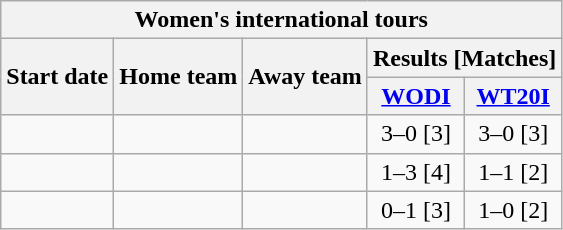<table class="wikitable unsortable" style="text-align:center; white-space:nowrap">
<tr>
<th colspan=5>Women's international tours</th>
</tr>
<tr>
<th rowspan=2>Start date</th>
<th rowspan=2>Home team</th>
<th rowspan=2>Away team</th>
<th colspan=2>Results [Matches]</th>
</tr>
<tr>
<th width=50><a href='#'>WODI</a></th>
<th width=50><a href='#'>WT20I</a></th>
</tr>
<tr>
<td style="text-align:left"><a href='#'></a></td>
<td style="text-align:left"></td>
<td style="text-align:left"></td>
<td>3–0 [3]</td>
<td>3–0 [3]</td>
</tr>
<tr>
<td style="text-align:left"><a href='#'></a></td>
<td style="text-align:left"></td>
<td style="text-align:left"></td>
<td>1–3 [4]</td>
<td>1–1 [2]</td>
</tr>
<tr>
<td style="text-align:left"><a href='#'></a></td>
<td style="text-align:left"></td>
<td style="text-align:left"></td>
<td>0–1 [3]</td>
<td>1–0 [2]</td>
</tr>
</table>
